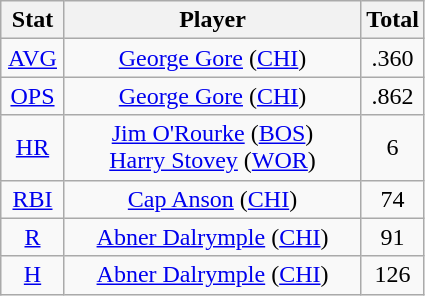<table class="wikitable" style="text-align:center;">
<tr>
<th style="width:15%;">Stat</th>
<th>Player</th>
<th style="width:15%;">Total</th>
</tr>
<tr>
<td><a href='#'>AVG</a></td>
<td><a href='#'>George Gore</a> (<a href='#'>CHI</a>)</td>
<td>.360</td>
</tr>
<tr>
<td><a href='#'>OPS</a></td>
<td><a href='#'>George Gore</a> (<a href='#'>CHI</a>)</td>
<td>.862</td>
</tr>
<tr>
<td><a href='#'>HR</a></td>
<td><a href='#'>Jim O'Rourke</a> (<a href='#'>BOS</a>)<br><a href='#'>Harry Stovey</a> (<a href='#'>WOR</a>)</td>
<td>6</td>
</tr>
<tr>
<td><a href='#'>RBI</a></td>
<td><a href='#'>Cap Anson</a> (<a href='#'>CHI</a>)</td>
<td>74</td>
</tr>
<tr>
<td><a href='#'>R</a></td>
<td><a href='#'>Abner Dalrymple</a> (<a href='#'>CHI</a>)</td>
<td>91</td>
</tr>
<tr>
<td><a href='#'>H</a></td>
<td><a href='#'>Abner Dalrymple</a> (<a href='#'>CHI</a>)</td>
<td>126</td>
</tr>
</table>
